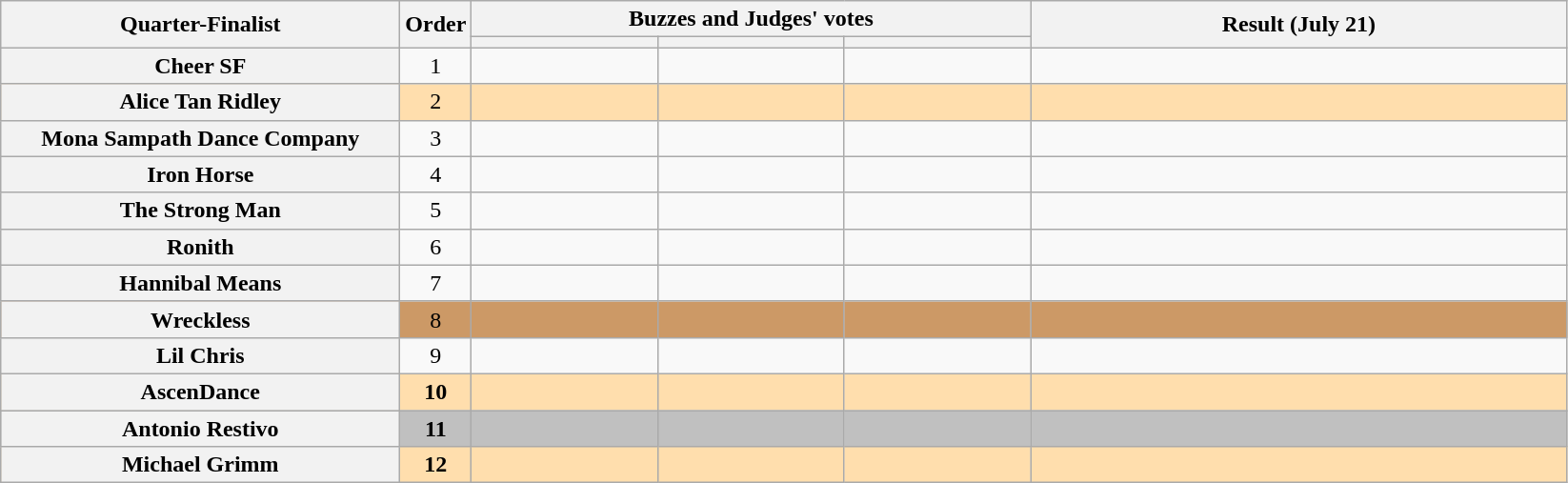<table class="wikitable plainrowheaders sortable" style="text-align:center;">
<tr>
<th scope="col" rowspan="2" class="unsortable" style="width:17em;">Quarter-Finalist</th>
<th scope="col" rowspan="2" style="width:1em;">Order</th>
<th scope="col" colspan="3" class="unsortable" style="width:24em;">Buzzes and Judges' votes</th>
<th scope="col" rowspan="2" style="width:23em;">Result (July 21)</th>
</tr>
<tr>
<th scope="col" class="unsortable" style="width:6em;"></th>
<th scope="col" class="unsortable" style="width:6em;"></th>
<th scope="col" class="unsortable" style="width:6em;"></th>
</tr>
<tr>
<th scope="row">Cheer SF</th>
<td>1</td>
<td style="text-align:center;"></td>
<td style="text-align:center;"></td>
<td style="text-align:center;"></td>
<td></td>
</tr>
<tr style="background:NavajoWhite;">
<th scope="row"><strong>Alice Tan Ridley</strong></th>
<td>2</td>
<td style="text-align:center;"></td>
<td style="text-align:center;"></td>
<td style="text-align:center;"></td>
<td><strong></strong></td>
</tr>
<tr>
<th scope="row">Mona Sampath Dance Company</th>
<td>3</td>
<td style="text-align:center;"></td>
<td style="text-align:center;"></td>
<td style="text-align:center;"></td>
<td></td>
</tr>
<tr>
<th scope="row">Iron Horse</th>
<td>4</td>
<td style="text-align:center;"></td>
<td style="text-align:center;"></td>
<td style="text-align:center;"></td>
<td></td>
</tr>
<tr>
<th scope="row">The Strong Man</th>
<td>5</td>
<td style="text-align:center;"></td>
<td style="text-align:center;"></td>
<td style="text-align:center;"></td>
<td></td>
</tr>
<tr>
<th scope="row">Ronith</th>
<td>6</td>
<td style="text-align:center;"></td>
<td style="text-align:center;"></td>
<td style="text-align:center;"></td>
<td></td>
</tr>
<tr>
<th scope="row">Hannibal Means</th>
<td>7</td>
<td style="text-align:center;"></td>
<td style="text-align:center;"></td>
<td style="text-align:center;"></td>
<td></td>
</tr>
<tr style="background:#c96;">
<th scope="row">Wreckless</th>
<td>8</td>
<td style="text-align:center;"></td>
<td style="text-align:center;"></td>
<td style="text-align:center;"></td>
<td></td>
</tr>
<tr>
<th scope="row">Lil Chris</th>
<td>9</td>
<td style="text-align:center;"></td>
<td style="text-align:center;"></td>
<td style="text-align:center;"></td>
<td></td>
</tr>
<tr style="background:NavajoWhite;">
<th scope="row"><strong>AscenDance</strong></th>
<td><strong>10</strong></td>
<td style="text-align:center;"></td>
<td style="text-align:center;"></td>
<td style="text-align:center;"></td>
<td><strong></strong></td>
</tr>
<tr style="background:silver;">
<th scope="row"><strong>Antonio Restivo</strong></th>
<td><strong>11</strong></td>
<td style="text-align:center;"></td>
<td style="text-align:center;"></td>
<td style="text-align:center;"></td>
<td><strong></strong></td>
</tr>
<tr style="background:NavajoWhite;">
<th scope="row"><strong>Michael Grimm</strong></th>
<td><strong>12</strong></td>
<td style="text-align:center;"></td>
<td style="text-align:center;"></td>
<td style="text-align:center;"></td>
<td><strong></strong></td>
</tr>
</table>
